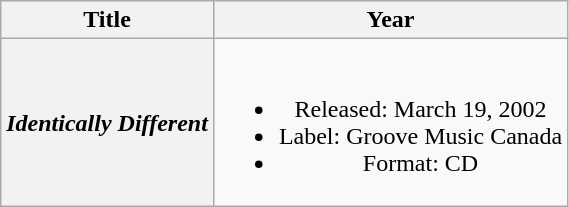<table class="wikitable plainrowheaders" style="text-align:center;" border="1">
<tr>
<th scope="col">Title</th>
<th scope="col">Year</th>
</tr>
<tr>
<th scope="row"><em>Identically Different</em></th>
<td><br><ul><li>Released: March 19, 2002</li><li>Label: Groove Music Canada</li><li>Format: CD</li></ul></td>
</tr>
</table>
